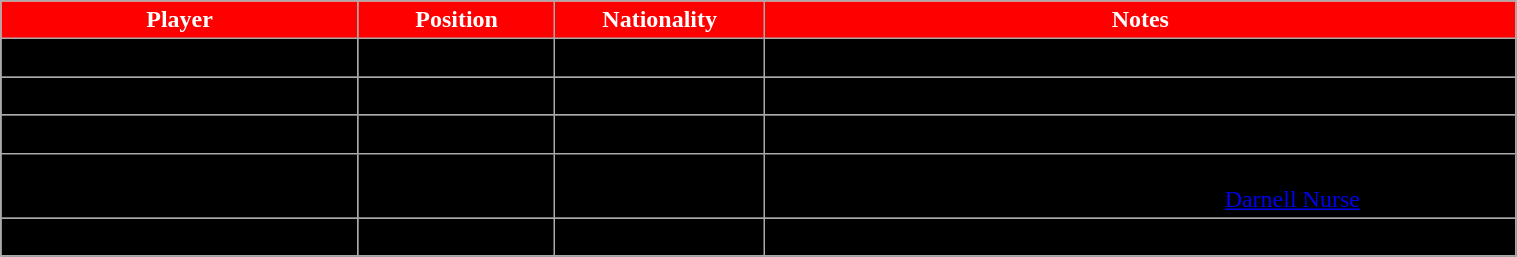<table class="wikitable" width="80%">
<tr align="center"  style="background:red;color:#FFFFFF;">
<td><strong>Player</strong></td>
<td><strong>Position</strong></td>
<td><strong>Nationality</strong></td>
<td><strong>Notes</strong></td>
</tr>
<tr align="center" bgcolor=" ">
<td>Melissa Channell</td>
<td>Defense</td>
<td></td>
<td>Shoots left</td>
</tr>
<tr align="center" bgcolor=" ">
<td>Jenny Ryan</td>
<td>Defense</td>
<td></td>
<td>Hails from Victor, New York</td>
</tr>
<tr align="center" bgcolor=" ">
<td>Sydney McKibbon</td>
<td>Forward</td>
<td></td>
<td>Member of Canada’s U18 National Team</td>
</tr>
<tr align="center" bgcolor=" ">
<td>Sarah Nurse</td>
<td>Forward</td>
<td></td>
<td>Member of Canada’s U18 National Team<br>Sister of Oilers 2013 draft pick <a href='#'>Darnell Nurse</a></td>
</tr>
<tr align="center" bgcolor=" ">
<td>Ann-Renee Desbiens</td>
<td>Goaltender</td>
<td></td>
<td>Hails from La Malbaie, Quebec</td>
</tr>
<tr align="center" bgcolor=" ">
</tr>
</table>
